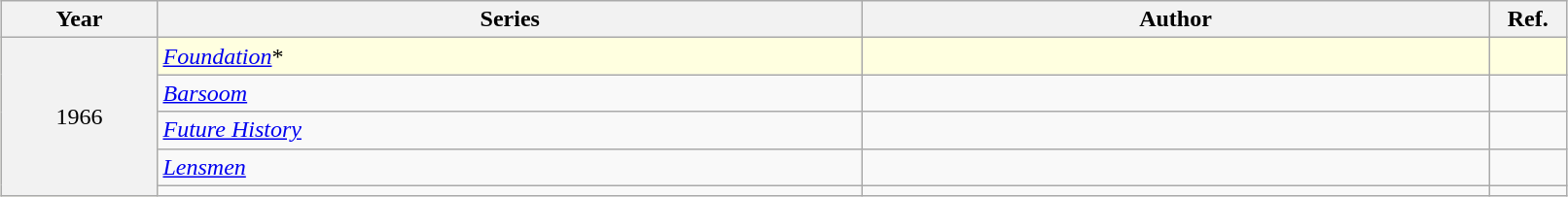<table class="sortable wikitable" width="85%" cellpadding="5" style="margin: 1em auto 1em auto">
<tr>
<th width="10%" scope="col">Year</th>
<th width="45%" scope="col">Series</th>
<th width="40%" scope="col">Author</th>
<th width="5%" scope="col" class="unsortable">Ref.</th>
</tr>
<tr style="background:lightyellow;">
<th scope="rowgroup" align="center" rowspan="5" style="font-weight:normal;">1966</th>
<td><em><a href='#'>Foundation</a></em>*</td>
<td></td>
<td align="center"></td>
</tr>
<tr>
<td><em><a href='#'>Barsoom</a></em></td>
<td></td>
<td align="center"></td>
</tr>
<tr>
<td><em><a href='#'>Future History</a></em></td>
<td></td>
<td align="center"></td>
</tr>
<tr>
<td><em><a href='#'>Lensmen</a></em></td>
<td></td>
<td align="center"></td>
</tr>
<tr>
<td></td>
<td></td>
<td align="center"></td>
</tr>
</table>
